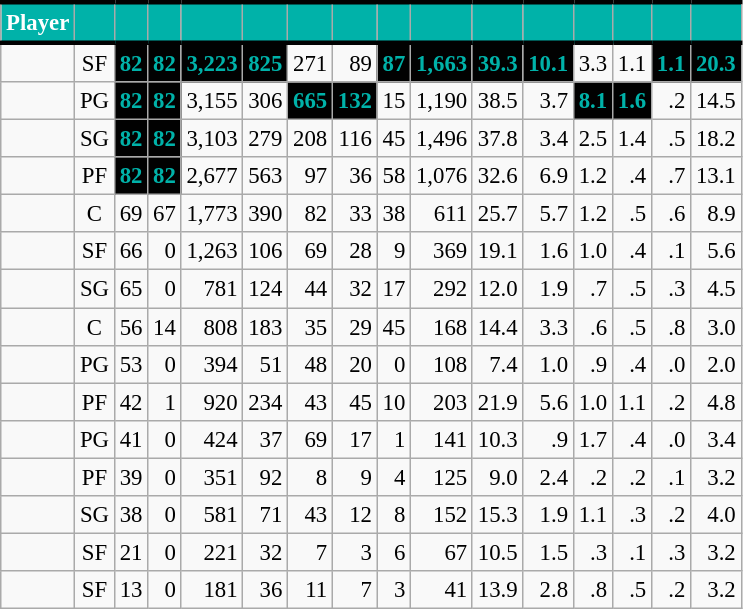<table class="wikitable sortable" style="font-size: 95%; text-align:right;">
<tr>
<th style="background:#00B2A9; color:#FFFFFF; border-top:#010101 3px solid; border-bottom:#010101 3px solid;">Player</th>
<th style="background:#00B2A9; color:#FFFFFF; border-top:#010101 3px solid; border-bottom:#010101 3px solid;"></th>
<th style="background:#00B2A9; color:#FFFFFF; border-top:#010101 3px solid; border-bottom:#010101 3px solid;"></th>
<th style="background:#00B2A9; color:#FFFFFF; border-top:#010101 3px solid; border-bottom:#010101 3px solid;"></th>
<th style="background:#00B2A9; color:#FFFFFF; border-top:#010101 3px solid; border-bottom:#010101 3px solid;"></th>
<th style="background:#00B2A9; color:#FFFFFF; border-top:#010101 3px solid; border-bottom:#010101 3px solid;"></th>
<th style="background:#00B2A9; color:#FFFFFF; border-top:#010101 3px solid; border-bottom:#010101 3px solid;"></th>
<th style="background:#00B2A9; color:#FFFFFF; border-top:#010101 3px solid; border-bottom:#010101 3px solid;"></th>
<th style="background:#00B2A9; color:#FFFFFF; border-top:#010101 3px solid; border-bottom:#010101 3px solid;"></th>
<th style="background:#00B2A9; color:#FFFFFF; border-top:#010101 3px solid; border-bottom:#010101 3px solid;"></th>
<th style="background:#00B2A9; color:#FFFFFF; border-top:#010101 3px solid; border-bottom:#010101 3px solid;"></th>
<th style="background:#00B2A9; color:#FFFFFF; border-top:#010101 3px solid; border-bottom:#010101 3px solid;"></th>
<th style="background:#00B2A9; color:#FFFFFF; border-top:#010101 3px solid; border-bottom:#010101 3px solid;"></th>
<th style="background:#00B2A9; color:#FFFFFF; border-top:#010101 3px solid; border-bottom:#010101 3px solid;"></th>
<th style="background:#00B2A9; color:#FFFFFF; border-top:#010101 3px solid; border-bottom:#010101 3px solid;"></th>
<th style="background:#00B2A9; color:#FFFFFF; border-top:#010101 3px solid; border-bottom:#010101 3px solid;"></th>
</tr>
<tr>
<td style="text-align:left;"></td>
<td style="text-align:center;">SF</td>
<td style="background:#010101; color:#00B2A9;"><strong>82</strong></td>
<td style="background:#010101; color:#00B2A9;"><strong>82</strong></td>
<td style="background:#010101; color:#00B2A9;"><strong>3,223</strong></td>
<td style="background:#010101; color:#00B2A9;"><strong>825</strong></td>
<td>271</td>
<td>89</td>
<td style="background:#010101; color:#00B2A9;"><strong>87</strong></td>
<td style="background:#010101; color:#00B2A9;"><strong>1,663</strong></td>
<td style="background:#010101; color:#00B2A9;"><strong>39.3</strong></td>
<td style="background:#010101; color:#00B2A9;"><strong>10.1</strong></td>
<td>3.3</td>
<td>1.1</td>
<td style="background:#010101; color:#00B2A9;"><strong>1.1</strong></td>
<td style="background:#010101; color:#00B2A9;"><strong>20.3</strong></td>
</tr>
<tr>
<td style="text-align:left;"></td>
<td style="text-align:center;">PG</td>
<td style="background:#010101; color:#00B2A9;"><strong>82</strong></td>
<td style="background:#010101; color:#00B2A9;"><strong>82</strong></td>
<td>3,155</td>
<td>306</td>
<td style="background:#010101; color:#00B2A9;"><strong>665</strong></td>
<td style="background:#010101; color:#00B2A9;"><strong>132</strong></td>
<td>15</td>
<td>1,190</td>
<td>38.5</td>
<td>3.7</td>
<td style="background:#010101; color:#00B2A9;"><strong>8.1</strong></td>
<td style="background:#010101; color:#00B2A9;"><strong>1.6</strong></td>
<td>.2</td>
<td>14.5</td>
</tr>
<tr>
<td style="text-align:left;"></td>
<td style="text-align:center;">SG</td>
<td style="background:#010101; color:#00B2A9;"><strong>82</strong></td>
<td style="background:#010101; color:#00B2A9;"><strong>82</strong></td>
<td>3,103</td>
<td>279</td>
<td>208</td>
<td>116</td>
<td>45</td>
<td>1,496</td>
<td>37.8</td>
<td>3.4</td>
<td>2.5</td>
<td>1.4</td>
<td>.5</td>
<td>18.2</td>
</tr>
<tr>
<td style="text-align:left;"></td>
<td style="text-align:center;">PF</td>
<td style="background:#010101; color:#00B2A9;"><strong>82</strong></td>
<td style="background:#010101; color:#00B2A9;"><strong>82</strong></td>
<td>2,677</td>
<td>563</td>
<td>97</td>
<td>36</td>
<td>58</td>
<td>1,076</td>
<td>32.6</td>
<td>6.9</td>
<td>1.2</td>
<td>.4</td>
<td>.7</td>
<td>13.1</td>
</tr>
<tr>
<td style="text-align:left;"></td>
<td style="text-align:center;">C</td>
<td>69</td>
<td>67</td>
<td>1,773</td>
<td>390</td>
<td>82</td>
<td>33</td>
<td>38</td>
<td>611</td>
<td>25.7</td>
<td>5.7</td>
<td>1.2</td>
<td>.5</td>
<td>.6</td>
<td>8.9</td>
</tr>
<tr>
<td style="text-align:left;"></td>
<td style="text-align:center;">SF</td>
<td>66</td>
<td>0</td>
<td>1,263</td>
<td>106</td>
<td>69</td>
<td>28</td>
<td>9</td>
<td>369</td>
<td>19.1</td>
<td>1.6</td>
<td>1.0</td>
<td>.4</td>
<td>.1</td>
<td>5.6</td>
</tr>
<tr>
<td style="text-align:left;"></td>
<td style="text-align:center;">SG</td>
<td>65</td>
<td>0</td>
<td>781</td>
<td>124</td>
<td>44</td>
<td>32</td>
<td>17</td>
<td>292</td>
<td>12.0</td>
<td>1.9</td>
<td>.7</td>
<td>.5</td>
<td>.3</td>
<td>4.5</td>
</tr>
<tr>
<td style="text-align:left;"></td>
<td style="text-align:center;">C</td>
<td>56</td>
<td>14</td>
<td>808</td>
<td>183</td>
<td>35</td>
<td>29</td>
<td>45</td>
<td>168</td>
<td>14.4</td>
<td>3.3</td>
<td>.6</td>
<td>.5</td>
<td>.8</td>
<td>3.0</td>
</tr>
<tr>
<td style="text-align:left;"></td>
<td style="text-align:center;">PG</td>
<td>53</td>
<td>0</td>
<td>394</td>
<td>51</td>
<td>48</td>
<td>20</td>
<td>0</td>
<td>108</td>
<td>7.4</td>
<td>1.0</td>
<td>.9</td>
<td>.4</td>
<td>.0</td>
<td>2.0</td>
</tr>
<tr>
<td style="text-align:left;"></td>
<td style="text-align:center;">PF</td>
<td>42</td>
<td>1</td>
<td>920</td>
<td>234</td>
<td>43</td>
<td>45</td>
<td>10</td>
<td>203</td>
<td>21.9</td>
<td>5.6</td>
<td>1.0</td>
<td>1.1</td>
<td>.2</td>
<td>4.8</td>
</tr>
<tr>
<td style="text-align:left;"></td>
<td style="text-align:center;">PG</td>
<td>41</td>
<td>0</td>
<td>424</td>
<td>37</td>
<td>69</td>
<td>17</td>
<td>1</td>
<td>141</td>
<td>10.3</td>
<td>.9</td>
<td>1.7</td>
<td>.4</td>
<td>.0</td>
<td>3.4</td>
</tr>
<tr>
<td style="text-align:left;"></td>
<td style="text-align:center;">PF</td>
<td>39</td>
<td>0</td>
<td>351</td>
<td>92</td>
<td>8</td>
<td>9</td>
<td>4</td>
<td>125</td>
<td>9.0</td>
<td>2.4</td>
<td>.2</td>
<td>.2</td>
<td>.1</td>
<td>3.2</td>
</tr>
<tr>
<td style="text-align:left;"></td>
<td style="text-align:center;">SG</td>
<td>38</td>
<td>0</td>
<td>581</td>
<td>71</td>
<td>43</td>
<td>12</td>
<td>8</td>
<td>152</td>
<td>15.3</td>
<td>1.9</td>
<td>1.1</td>
<td>.3</td>
<td>.2</td>
<td>4.0</td>
</tr>
<tr>
<td style="text-align:left;"></td>
<td style="text-align:center;">SF</td>
<td>21</td>
<td>0</td>
<td>221</td>
<td>32</td>
<td>7</td>
<td>3</td>
<td>6</td>
<td>67</td>
<td>10.5</td>
<td>1.5</td>
<td>.3</td>
<td>.1</td>
<td>.3</td>
<td>3.2</td>
</tr>
<tr>
<td style="text-align:left;"></td>
<td style="text-align:center;">SF</td>
<td>13</td>
<td>0</td>
<td>181</td>
<td>36</td>
<td>11</td>
<td>7</td>
<td>3</td>
<td>41</td>
<td>13.9</td>
<td>2.8</td>
<td>.8</td>
<td>.5</td>
<td>.2</td>
<td>3.2</td>
</tr>
</table>
